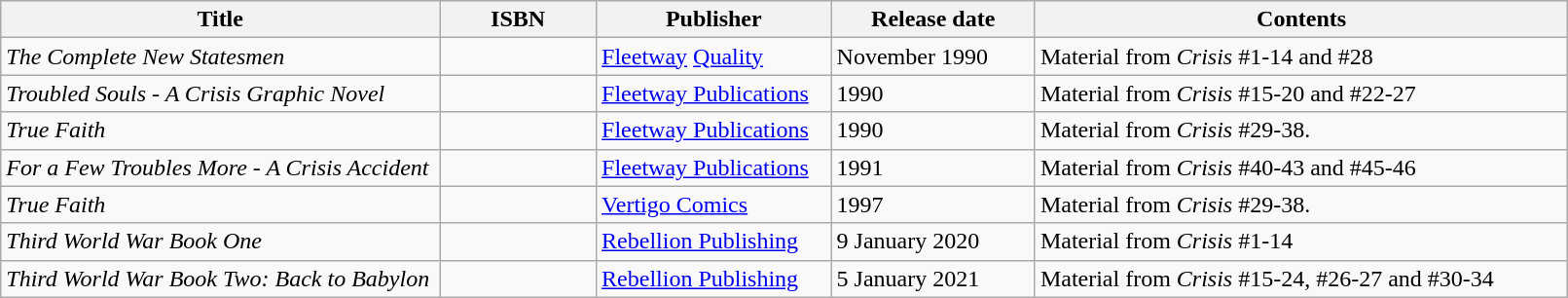<table class="wikitable" width="85%">
<tr>
<th width=28%>Title</th>
<th width=10%>ISBN</th>
<th width=15%>Publisher</th>
<th width=13%>Release date</th>
<th width=34%>Contents</th>
</tr>
<tr>
<td><em>The Complete New Statesmen</em></td>
<td></td>
<td><a href='#'>Fleetway</a> <a href='#'>Quality</a></td>
<td>November 1990</td>
<td>Material from <em>Crisis</em> #1-14 and #28</td>
</tr>
<tr>
<td><em>Troubled Souls - A Crisis Graphic Novel</em></td>
<td></td>
<td><a href='#'>Fleetway Publications</a></td>
<td>1990</td>
<td>Material from <em>Crisis</em> #15-20 and #22-27</td>
</tr>
<tr>
<td><em>True Faith</em></td>
<td></td>
<td><a href='#'>Fleetway Publications</a></td>
<td>1990</td>
<td>Material from <em>Crisis</em> #29-38.</td>
</tr>
<tr>
<td><em>For a Few Troubles More - A Crisis Accident</em></td>
<td></td>
<td><a href='#'>Fleetway Publications</a></td>
<td>1991</td>
<td>Material from <em>Crisis</em> #40-43 and #45-46</td>
</tr>
<tr>
<td><em>True Faith</em></td>
<td></td>
<td><a href='#'>Vertigo Comics</a></td>
<td>1997</td>
<td>Material from <em>Crisis</em> #29-38.</td>
</tr>
<tr>
<td><em>Third World War Book One</em></td>
<td></td>
<td><a href='#'>Rebellion Publishing</a></td>
<td>9 January 2020</td>
<td>Material from <em>Crisis</em> #1-14</td>
</tr>
<tr>
<td><em>Third World War Book Two: Back to Babylon</em></td>
<td></td>
<td><a href='#'>Rebellion Publishing</a></td>
<td>5 January 2021</td>
<td>Material from <em>Crisis</em> #15-24, #26-27 and #30-34</td>
</tr>
</table>
